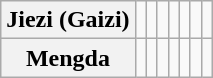<table class="wikitable" style="text-align: center;">
<tr>
<th>Jiezi (Gaizi)</th>
<td></td>
<td></td>
<td></td>
<td></td>
<td></td>
<td></td>
<td></td>
</tr>
<tr>
<th>Mengda</th>
<td></td>
<td></td>
<td></td>
<td></td>
<td></td>
<td></td>
<td></td>
</tr>
</table>
